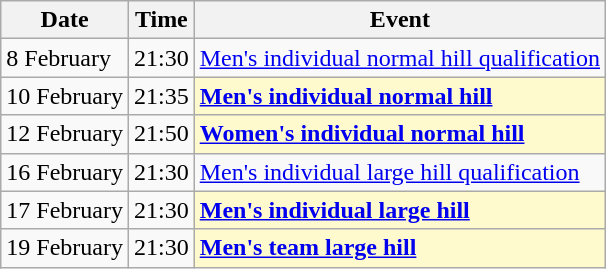<table class=wikitable>
<tr>
<th>Date</th>
<th>Time</th>
<th>Event</th>
</tr>
<tr>
<td>8 February</td>
<td>21:30</td>
<td><a href='#'>Men's individual normal hill qualification</a></td>
</tr>
<tr>
<td>10 February</td>
<td>21:35</td>
<td style=background:lemonchiffon><strong><a href='#'>Men's individual normal hill</a></strong></td>
</tr>
<tr>
<td>12 February</td>
<td>21:50</td>
<td style=background:lemonchiffon><strong><a href='#'>Women's individual normal hill</a></strong></td>
</tr>
<tr>
<td>16 February</td>
<td>21:30</td>
<td><a href='#'>Men's individual large hill qualification</a></td>
</tr>
<tr>
<td>17 February</td>
<td>21:30</td>
<td style=background:lemonchiffon><strong><a href='#'>Men's individual large hill</a></strong></td>
</tr>
<tr>
<td>19 February</td>
<td>21:30</td>
<td style=background:lemonchiffon><strong><a href='#'>Men's team large hill</a></strong></td>
</tr>
</table>
